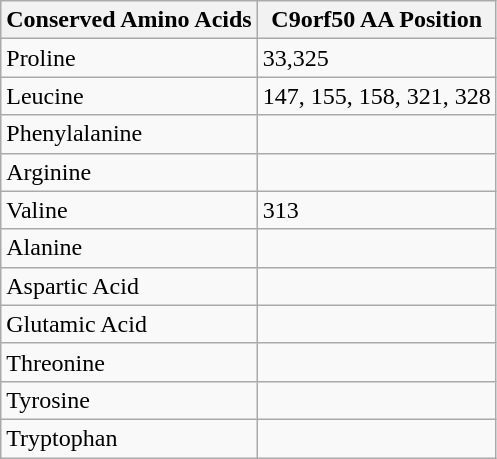<table class="wikitable">
<tr>
<th>Conserved Amino Acids</th>
<th>C9orf50 AA Position</th>
</tr>
<tr>
<td>Proline</td>
<td>33,325</td>
</tr>
<tr>
<td>Leucine</td>
<td>147, 155, 158,  321, 328</td>
</tr>
<tr>
<td>Phenylalanine</td>
<td></td>
</tr>
<tr>
<td>Arginine</td>
<td></td>
</tr>
<tr>
<td>Valine</td>
<td> 313</td>
</tr>
<tr>
<td>Alanine</td>
<td></td>
</tr>
<tr>
<td>Aspartic Acid</td>
<td></td>
</tr>
<tr>
<td>Glutamic Acid</td>
<td></td>
</tr>
<tr>
<td>Threonine</td>
<td></td>
</tr>
<tr>
<td>Tyrosine</td>
<td></td>
</tr>
<tr>
<td>Tryptophan</td>
<td></td>
</tr>
</table>
